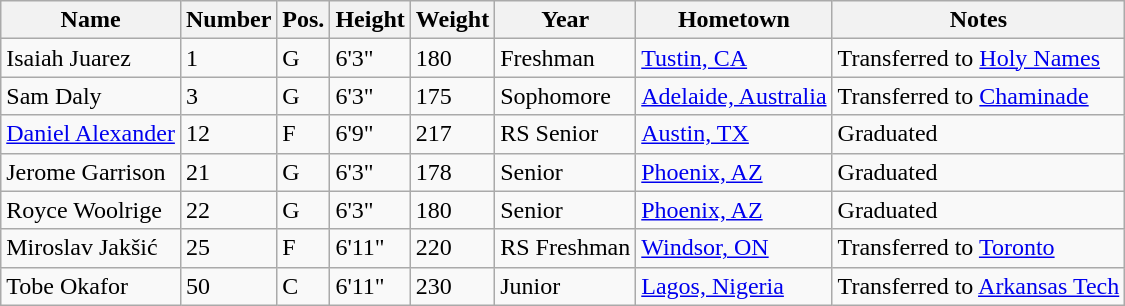<table class="wikitable sortable" border="1">
<tr>
<th>Name</th>
<th>Number</th>
<th>Pos.</th>
<th>Height</th>
<th>Weight</th>
<th>Year</th>
<th>Hometown</th>
<th class="unsortable">Notes</th>
</tr>
<tr>
<td>Isaiah Juarez</td>
<td>1</td>
<td>G</td>
<td>6'3"</td>
<td>180</td>
<td>Freshman</td>
<td><a href='#'>Tustin, CA</a></td>
<td>Transferred to <a href='#'>Holy Names</a></td>
</tr>
<tr>
<td>Sam Daly</td>
<td>3</td>
<td>G</td>
<td>6'3"</td>
<td>175</td>
<td>Sophomore</td>
<td><a href='#'>Adelaide, Australia</a></td>
<td>Transferred to <a href='#'>Chaminade</a></td>
</tr>
<tr>
<td><a href='#'>Daniel Alexander</a></td>
<td>12</td>
<td>F</td>
<td>6'9"</td>
<td>217</td>
<td>RS Senior</td>
<td><a href='#'>Austin, TX</a></td>
<td>Graduated</td>
</tr>
<tr>
<td>Jerome Garrison</td>
<td>21</td>
<td>G</td>
<td>6'3"</td>
<td>178</td>
<td>Senior</td>
<td><a href='#'>Phoenix, AZ</a></td>
<td>Graduated</td>
</tr>
<tr>
<td>Royce Woolrige</td>
<td>22</td>
<td>G</td>
<td>6'3"</td>
<td>180</td>
<td>Senior</td>
<td><a href='#'>Phoenix, AZ</a></td>
<td>Graduated</td>
</tr>
<tr>
<td>Miroslav Jakšić</td>
<td>25</td>
<td>F</td>
<td>6'11"</td>
<td>220</td>
<td>RS Freshman</td>
<td><a href='#'>Windsor, ON</a></td>
<td>Transferred to <a href='#'>Toronto</a></td>
</tr>
<tr>
<td>Tobe Okafor</td>
<td>50</td>
<td>C</td>
<td>6'11"</td>
<td>230</td>
<td>Junior</td>
<td><a href='#'>Lagos, Nigeria</a></td>
<td>Transferred to <a href='#'>Arkansas Tech</a></td>
</tr>
</table>
